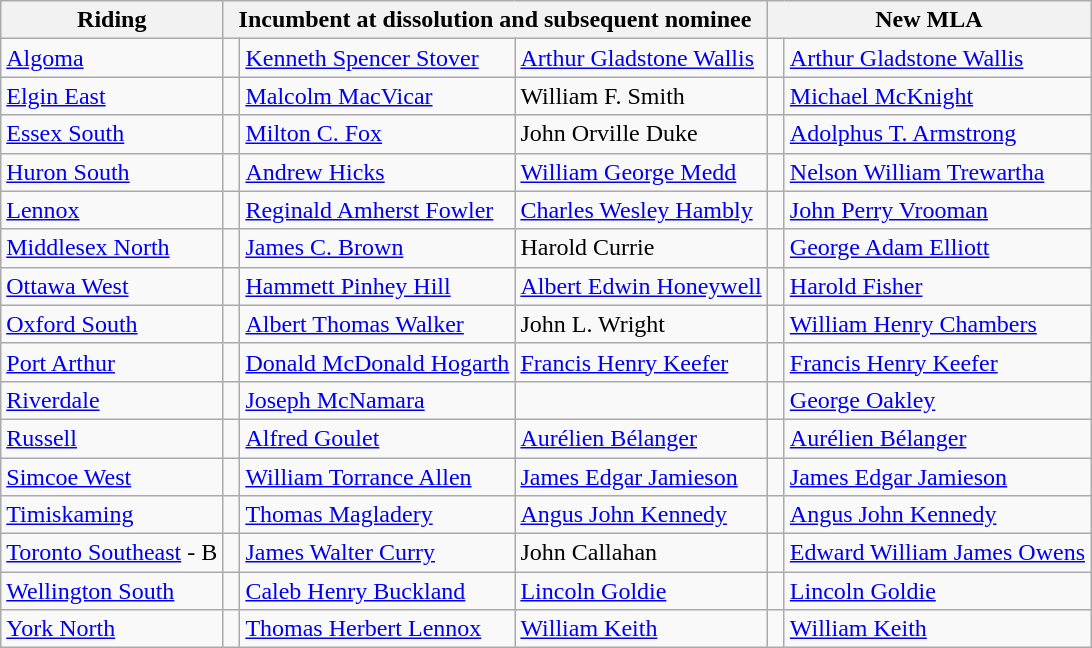<table class="wikitable">
<tr>
<th>Riding</th>
<th colspan="3">Incumbent at dissolution and subsequent nominee</th>
<th colspan="2">New MLA</th>
</tr>
<tr>
<td><a href='#'>Algoma</a></td>
<td> </td>
<td><a href='#'>Kenneth Spencer Stover</a></td>
<td><a href='#'>Arthur Gladstone Wallis</a></td>
<td> </td>
<td><a href='#'>Arthur Gladstone Wallis</a></td>
</tr>
<tr>
<td><a href='#'>Elgin East</a></td>
<td> </td>
<td><a href='#'>Malcolm MacVicar</a></td>
<td>William F. Smith</td>
<td> </td>
<td><a href='#'>Michael McKnight</a></td>
</tr>
<tr>
<td><a href='#'>Essex South</a></td>
<td> </td>
<td><a href='#'>Milton C. Fox</a></td>
<td>John Orville Duke</td>
<td> </td>
<td><a href='#'>Adolphus T. Armstrong</a></td>
</tr>
<tr>
<td><a href='#'>Huron South</a></td>
<td> </td>
<td><a href='#'>Andrew Hicks</a></td>
<td><a href='#'>William George Medd</a></td>
<td> </td>
<td><a href='#'>Nelson William Trewartha</a></td>
</tr>
<tr>
<td><a href='#'>Lennox</a></td>
<td> </td>
<td><a href='#'>Reginald Amherst Fowler</a></td>
<td><a href='#'>Charles Wesley Hambly</a></td>
<td> </td>
<td><a href='#'>John Perry Vrooman</a></td>
</tr>
<tr>
<td><a href='#'>Middlesex North</a></td>
<td> </td>
<td><a href='#'>James C. Brown</a></td>
<td>Harold Currie</td>
<td> </td>
<td><a href='#'>George Adam Elliott</a></td>
</tr>
<tr>
<td><a href='#'>Ottawa West</a></td>
<td> </td>
<td><a href='#'>Hammett Pinhey Hill</a></td>
<td><a href='#'>Albert Edwin Honeywell</a></td>
<td> </td>
<td><a href='#'>Harold Fisher</a></td>
</tr>
<tr>
<td><a href='#'>Oxford South</a></td>
<td> </td>
<td><a href='#'>Albert Thomas Walker</a></td>
<td>John L. Wright</td>
<td> </td>
<td><a href='#'>William Henry Chambers</a></td>
</tr>
<tr>
<td><a href='#'>Port Arthur</a></td>
<td> </td>
<td><a href='#'>Donald McDonald Hogarth</a></td>
<td><a href='#'>Francis Henry Keefer</a></td>
<td> </td>
<td><a href='#'>Francis Henry Keefer</a></td>
</tr>
<tr>
<td><a href='#'>Riverdale</a></td>
<td> </td>
<td><a href='#'>Joseph McNamara</a></td>
<td></td>
<td> </td>
<td><a href='#'>George Oakley</a></td>
</tr>
<tr>
<td><a href='#'>Russell</a></td>
<td> </td>
<td><a href='#'>Alfred Goulet</a></td>
<td><a href='#'>Aurélien Bélanger</a></td>
<td> </td>
<td><a href='#'>Aurélien Bélanger</a></td>
</tr>
<tr>
<td><a href='#'>Simcoe West</a></td>
<td> </td>
<td><a href='#'>William Torrance Allen</a></td>
<td><a href='#'>James Edgar Jamieson</a></td>
<td> </td>
<td><a href='#'>James Edgar Jamieson</a></td>
</tr>
<tr>
<td><a href='#'>Timiskaming</a></td>
<td> </td>
<td><a href='#'>Thomas Magladery</a></td>
<td><a href='#'>Angus John Kennedy</a></td>
<td> </td>
<td><a href='#'>Angus John Kennedy</a></td>
</tr>
<tr>
<td><a href='#'>Toronto Southeast</a> - B</td>
<td> </td>
<td><a href='#'>James Walter Curry</a></td>
<td>John Callahan</td>
<td> </td>
<td><a href='#'>Edward William James Owens</a></td>
</tr>
<tr>
<td><a href='#'>Wellington South</a></td>
<td> </td>
<td><a href='#'>Caleb Henry Buckland</a></td>
<td><a href='#'>Lincoln Goldie</a></td>
<td> </td>
<td><a href='#'>Lincoln Goldie</a></td>
</tr>
<tr>
<td><a href='#'>York North</a></td>
<td> </td>
<td><a href='#'>Thomas Herbert Lennox</a></td>
<td><a href='#'>William Keith</a></td>
<td> </td>
<td><a href='#'>William Keith</a></td>
</tr>
</table>
